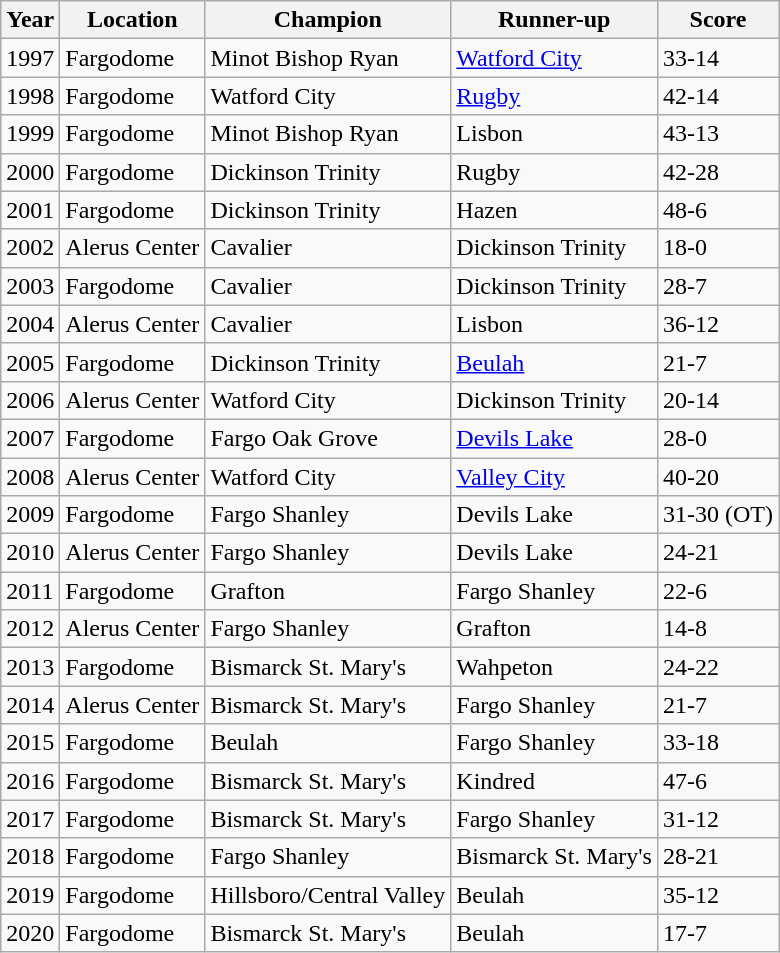<table class="wikitable">
<tr>
<th>Year</th>
<th>Location</th>
<th>Champion</th>
<th>Runner-up</th>
<th>Score</th>
</tr>
<tr>
<td>1997</td>
<td>Fargodome</td>
<td>Minot Bishop Ryan</td>
<td><a href='#'>Watford City</a></td>
<td>33-14</td>
</tr>
<tr>
<td>1998</td>
<td>Fargodome</td>
<td>Watford City</td>
<td><a href='#'>Rugby</a></td>
<td>42-14</td>
</tr>
<tr>
<td>1999</td>
<td>Fargodome</td>
<td>Minot Bishop Ryan</td>
<td>Lisbon</td>
<td>43-13</td>
</tr>
<tr>
<td>2000</td>
<td>Fargodome</td>
<td>Dickinson Trinity</td>
<td>Rugby</td>
<td>42-28</td>
</tr>
<tr>
<td>2001</td>
<td>Fargodome</td>
<td>Dickinson Trinity</td>
<td>Hazen</td>
<td>48-6</td>
</tr>
<tr>
<td>2002</td>
<td>Alerus Center</td>
<td>Cavalier</td>
<td>Dickinson Trinity</td>
<td>18-0</td>
</tr>
<tr>
<td>2003</td>
<td>Fargodome</td>
<td>Cavalier</td>
<td>Dickinson Trinity</td>
<td>28-7</td>
</tr>
<tr>
<td>2004</td>
<td>Alerus Center</td>
<td>Cavalier</td>
<td>Lisbon</td>
<td>36-12</td>
</tr>
<tr>
<td>2005</td>
<td>Fargodome</td>
<td>Dickinson Trinity</td>
<td><a href='#'>Beulah</a></td>
<td>21-7</td>
</tr>
<tr>
<td>2006</td>
<td>Alerus Center</td>
<td>Watford City</td>
<td>Dickinson Trinity</td>
<td>20-14</td>
</tr>
<tr>
<td>2007</td>
<td>Fargodome</td>
<td>Fargo Oak Grove</td>
<td><a href='#'>Devils Lake</a></td>
<td>28-0</td>
</tr>
<tr>
<td>2008</td>
<td>Alerus Center</td>
<td>Watford City</td>
<td><a href='#'>Valley City</a></td>
<td>40-20</td>
</tr>
<tr>
<td>2009</td>
<td>Fargodome</td>
<td>Fargo Shanley</td>
<td>Devils Lake</td>
<td>31-30 (OT)</td>
</tr>
<tr>
<td>2010</td>
<td>Alerus Center</td>
<td>Fargo Shanley</td>
<td>Devils Lake</td>
<td>24-21</td>
</tr>
<tr>
<td>2011</td>
<td>Fargodome</td>
<td>Grafton</td>
<td>Fargo Shanley</td>
<td>22-6</td>
</tr>
<tr>
<td>2012</td>
<td>Alerus Center</td>
<td>Fargo Shanley</td>
<td>Grafton</td>
<td>14-8</td>
</tr>
<tr>
<td>2013</td>
<td>Fargodome</td>
<td>Bismarck St. Mary's</td>
<td>Wahpeton</td>
<td>24-22</td>
</tr>
<tr>
<td>2014</td>
<td>Alerus Center</td>
<td>Bismarck St. Mary's</td>
<td>Fargo Shanley</td>
<td>21-7</td>
</tr>
<tr>
<td>2015</td>
<td>Fargodome</td>
<td>Beulah</td>
<td>Fargo Shanley</td>
<td>33-18</td>
</tr>
<tr>
<td>2016</td>
<td>Fargodome</td>
<td>Bismarck St. Mary's</td>
<td>Kindred</td>
<td>47-6</td>
</tr>
<tr>
<td>2017</td>
<td>Fargodome</td>
<td>Bismarck St. Mary's</td>
<td>Fargo Shanley</td>
<td>31-12</td>
</tr>
<tr>
<td>2018</td>
<td>Fargodome</td>
<td>Fargo Shanley</td>
<td>Bismarck St. Mary's</td>
<td>28-21</td>
</tr>
<tr>
<td>2019</td>
<td>Fargodome</td>
<td>Hillsboro/Central Valley</td>
<td>Beulah</td>
<td>35-12</td>
</tr>
<tr>
<td>2020</td>
<td>Fargodome</td>
<td>Bismarck St. Mary's</td>
<td>Beulah</td>
<td>17-7</td>
</tr>
</table>
